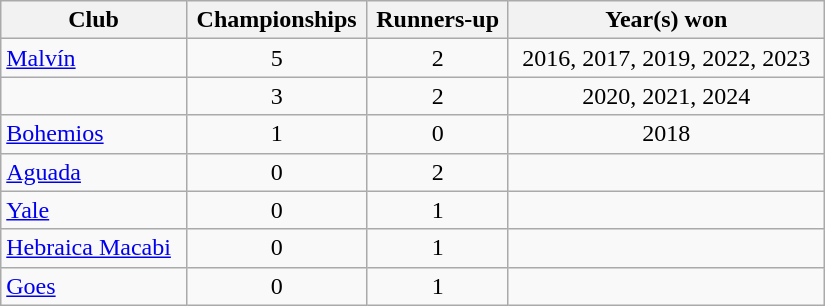<table class="wikitable sortable"  style="text-align:left" width="550px">
<tr>
<th>Club</th>
<th>Championships</th>
<th>Runners-up</th>
<th>Year(s) won</th>
</tr>
<tr align=left>
<td><a href='#'>Malvín</a></td>
<td align=center>5</td>
<td align=center>2</td>
<td align=center>2016, 2017, 2019, 2022, 2023</td>
</tr>
<tr align="left">
<td></td>
<td align="center">3</td>
<td align="center">2</td>
<td align="center">2020, 2021, 2024</td>
</tr>
<tr align=left>
<td><a href='#'>Bohemios</a></td>
<td align=center>1</td>
<td align=center>0</td>
<td align=center>2018</td>
</tr>
<tr align=left>
<td><a href='#'>Aguada</a></td>
<td align=center>0</td>
<td align=center>2</td>
<td align=center></td>
</tr>
<tr align=left>
<td><a href='#'>Yale</a></td>
<td align=center>0</td>
<td align=center>1</td>
<td align=center></td>
</tr>
<tr align=left>
<td><a href='#'>Hebraica Macabi</a></td>
<td align=center>0</td>
<td align=center>1</td>
<td align=center></td>
</tr>
<tr align=left>
<td><a href='#'>Goes</a></td>
<td align=center>0</td>
<td align=center>1</td>
<td align=center></td>
</tr>
</table>
